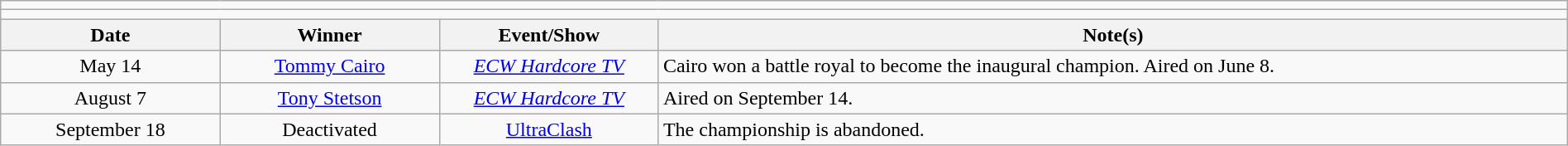<table class="wikitable" style="text-align:center; width:100%;">
<tr>
<td colspan="5"></td>
</tr>
<tr>
<td colspan="5"><strong></strong></td>
</tr>
<tr>
<th width=14%>Date</th>
<th width=14%>Winner</th>
<th width=14%>Event/Show</th>
<th width=58%>Note(s)</th>
</tr>
<tr>
<td>May 14</td>
<td><a href='#'>Tommy Cairo</a></td>
<td><em><a href='#'>ECW Hardcore TV</a></em></td>
<td align=left>Cairo won a battle royal to become the inaugural champion. Aired on June 8.</td>
</tr>
<tr>
<td>August 7</td>
<td><a href='#'>Tony Stetson</a></td>
<td><em><a href='#'>ECW Hardcore TV</a></em></td>
<td align=left>Aired on September 14.</td>
</tr>
<tr>
<td>September 18</td>
<td>Deactivated</td>
<td><a href='#'>UltraClash</a></td>
<td align=left>The championship is abandoned.</td>
</tr>
</table>
